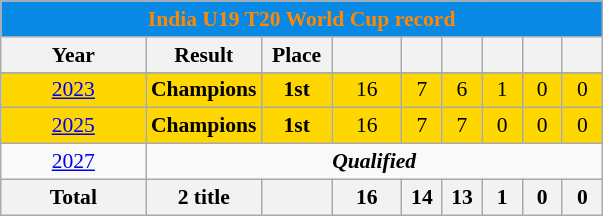<table class="wikitable" style="font-size:90%; text-align:center;">
<tr>
<th style="background:#0889e6; color:#FF8800; text-align:center;" colspan=9>India U19 T20 World Cup record</th>
</tr>
<tr>
<th width="90">Year</th>
<th>Result</th>
<th width="40">Place</th>
<th width="40"></th>
<th width="20"></th>
<th width="20"></th>
<th width="20"></th>
<th width="20"></th>
<th width="20"></th>
</tr>
<tr>
</tr>
<tr bgcolor=gold>
<td> <a href='#'>2023</a></td>
<td><strong>Champions</strong></td>
<td><strong>1st</strong></td>
<td>16</td>
<td>7</td>
<td>6</td>
<td>1</td>
<td>0</td>
<td>0</td>
</tr>
<tr bgcolor=gold>
<td> <a href='#'>2025</a></td>
<td><strong>Champions</strong></td>
<td><strong>1st</strong></td>
<td>16</td>
<td>7</td>
<td>7</td>
<td>0</td>
<td>0</td>
<td>0</td>
</tr>
<tr>
<td> <a href='#'>2027</a></td>
<td colspan="9"><strong> <em>Qualified</em> </strong></td>
</tr>
<tr>
<th>Total</th>
<th><strong>2 title</strong></th>
<th></th>
<th>16</th>
<th>14</th>
<th>13</th>
<th>1</th>
<th>0</th>
<th>0</th>
</tr>
</table>
